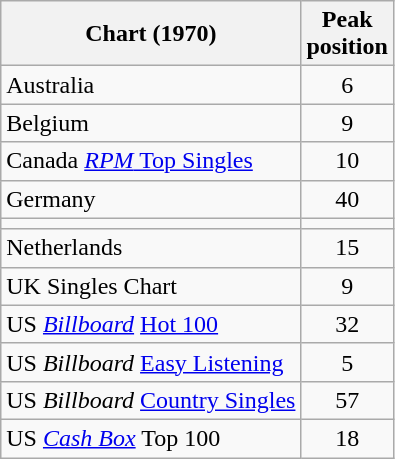<table class="wikitable sortable">
<tr>
<th>Chart (1970)</th>
<th>Peak<br>position</th>
</tr>
<tr>
<td>Australia</td>
<td style="text-align:center;">6</td>
</tr>
<tr>
<td>Belgium</td>
<td style="text-align:center;">9</td>
</tr>
<tr>
<td>Canada <a href='#'><em>RPM</em> Top Singles</a></td>
<td style="text-align:center;">10</td>
</tr>
<tr>
<td>Germany</td>
<td style="text-align:center;">40</td>
</tr>
<tr>
<td></td>
</tr>
<tr>
<td>Netherlands</td>
<td style="text-align:center;">15</td>
</tr>
<tr>
<td>UK Singles Chart</td>
<td style="text-align:center;">9</td>
</tr>
<tr>
<td>US <em><a href='#'>Billboard</a></em> <a href='#'>Hot 100</a></td>
<td style="text-align:center;">32</td>
</tr>
<tr>
<td>US <em>Billboard</em> <a href='#'>Easy Listening</a></td>
<td style="text-align:center;">5</td>
</tr>
<tr>
<td>US <em>Billboard</em> <a href='#'>Country Singles</a></td>
<td style="text-align:center;">57</td>
</tr>
<tr>
<td>US <em><a href='#'>Cash Box</a></em> Top 100</td>
<td style="text-align:center;">18</td>
</tr>
</table>
